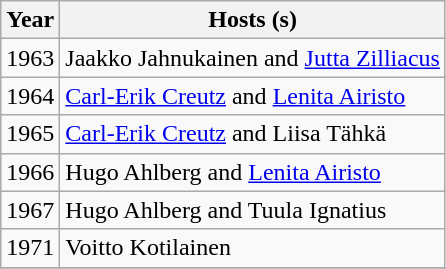<table class="wikitable">
<tr>
<th>Year</th>
<th>Hosts (s)</th>
</tr>
<tr>
<td>1963</td>
<td>Jaakko Jahnukainen and <a href='#'>Jutta Zilliacus</a></td>
</tr>
<tr>
<td>1964</td>
<td><a href='#'>Carl-Erik Creutz</a> and <a href='#'>Lenita Airisto</a></td>
</tr>
<tr>
<td>1965</td>
<td><a href='#'>Carl-Erik Creutz</a> and Liisa Tähkä</td>
</tr>
<tr>
<td>1966</td>
<td>Hugo Ahlberg and <a href='#'>Lenita Airisto</a></td>
</tr>
<tr>
<td>1967</td>
<td>Hugo Ahlberg and Tuula Ignatius</td>
</tr>
<tr>
<td>1971</td>
<td>Voitto Kotilainen</td>
</tr>
<tr>
</tr>
</table>
